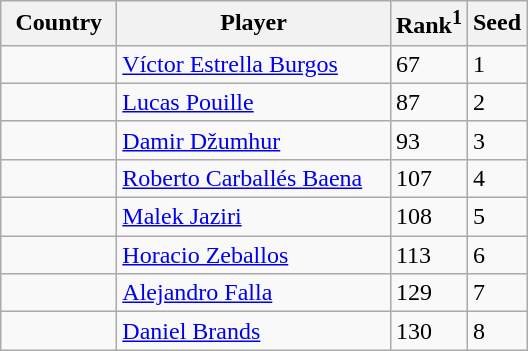<table class="sortable wikitable">
<tr>
<th width="70">Country</th>
<th width="175">Player</th>
<th>Rank<sup>1</sup></th>
<th>Seed</th>
</tr>
<tr>
<td></td>
<td><a href='#'>Víctor Estrella Burgos</a></td>
<td>67</td>
<td>1</td>
</tr>
<tr>
<td></td>
<td><a href='#'>Lucas Pouille</a></td>
<td>87</td>
<td>2</td>
</tr>
<tr>
<td></td>
<td><a href='#'>Damir Džumhur</a></td>
<td>93</td>
<td>3</td>
</tr>
<tr>
<td></td>
<td><a href='#'>Roberto Carballés Baena</a></td>
<td>107</td>
<td>4</td>
</tr>
<tr>
<td></td>
<td><a href='#'>Malek Jaziri</a></td>
<td>108</td>
<td>5</td>
</tr>
<tr>
<td></td>
<td><a href='#'>Horacio Zeballos</a></td>
<td>113</td>
<td>6</td>
</tr>
<tr>
<td></td>
<td><a href='#'>Alejandro Falla</a></td>
<td>129</td>
<td>7</td>
</tr>
<tr>
<td></td>
<td><a href='#'>Daniel Brands</a></td>
<td>130</td>
<td>8</td>
</tr>
</table>
